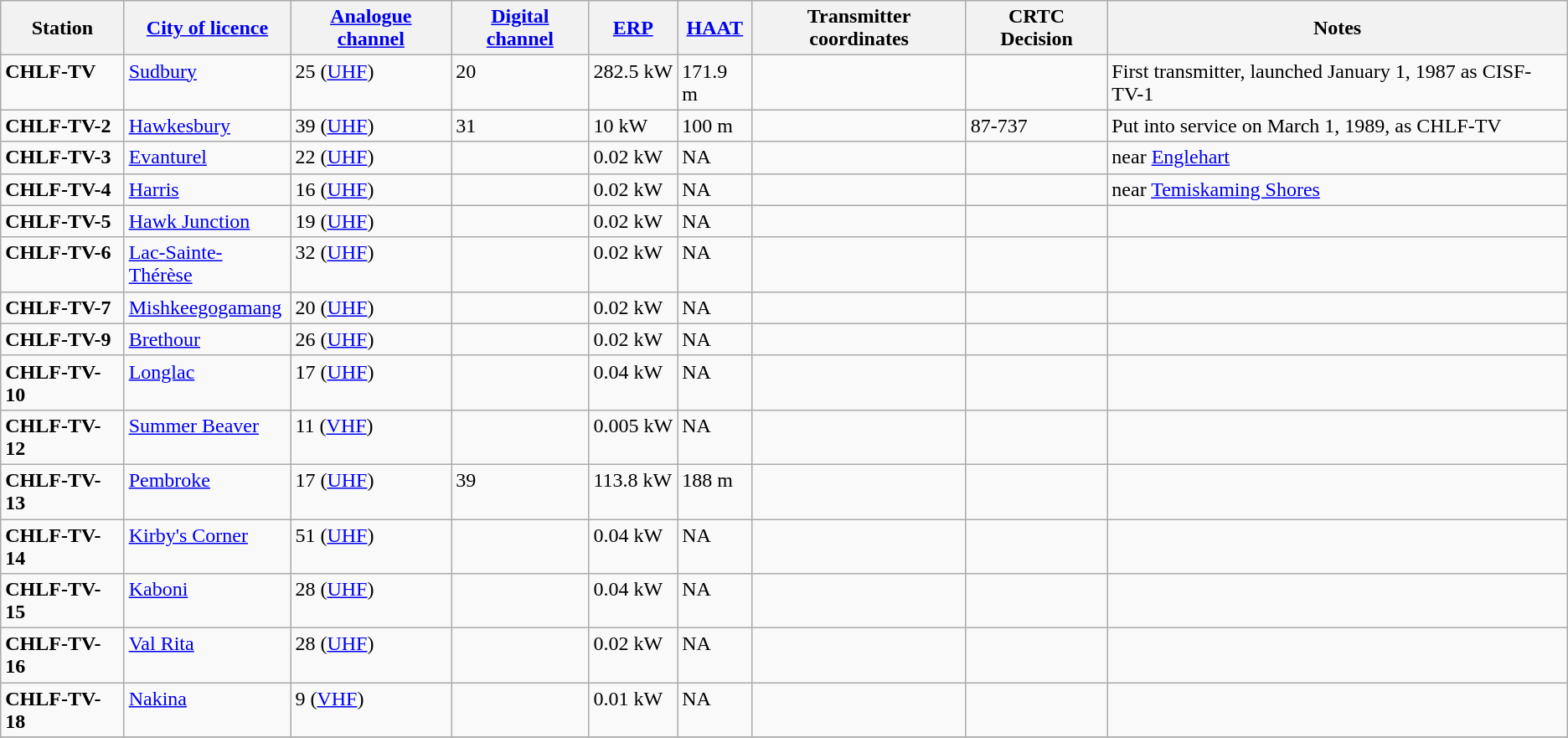<table class="wikitable">
<tr>
<th>Station</th>
<th><a href='#'>City of licence</a></th>
<th><a href='#'>Analogue channel</a></th>
<th><a href='#'>Digital channel</a></th>
<th><a href='#'>ERP</a></th>
<th><a href='#'>HAAT</a></th>
<th>Transmitter coordinates</th>
<th>CRTC Decision</th>
<th>Notes</th>
</tr>
<tr style="vertical-align: top; text-align: left;">
<td><strong>CHLF-TV</strong></td>
<td><a href='#'>Sudbury</a></td>
<td>25 (<a href='#'>UHF</a>)</td>
<td>20</td>
<td>282.5 kW</td>
<td>171.9 m</td>
<td></td>
<td></td>
<td>First transmitter, launched January 1, 1987 as CISF-TV-1</td>
</tr>
<tr style="vertical-align: top; text-align: left;">
<td><strong>CHLF-TV-2</strong></td>
<td><a href='#'>Hawkesbury</a></td>
<td>39 (<a href='#'>UHF</a>)</td>
<td>31</td>
<td>10 kW</td>
<td>100 m</td>
<td></td>
<td>87-737</td>
<td>Put into service on March 1, 1989, as CHLF-TV</td>
</tr>
<tr style="vertical-align: top; text-align: left;">
<td><strong>CHLF-TV-3</strong></td>
<td><a href='#'>Evanturel</a></td>
<td>22 (<a href='#'>UHF</a>)</td>
<td></td>
<td>0.02 kW</td>
<td>NA</td>
<td></td>
<td></td>
<td>near <a href='#'>Englehart</a></td>
</tr>
<tr style="vertical-align: top; text-align: left;">
<td><strong>CHLF-TV-4</strong></td>
<td><a href='#'>Harris</a></td>
<td>16 (<a href='#'>UHF</a>)</td>
<td></td>
<td>0.02 kW</td>
<td>NA</td>
<td></td>
<td></td>
<td>near <a href='#'>Temiskaming Shores</a></td>
</tr>
<tr style="vertical-align: top; text-align: left;">
<td><strong>CHLF-TV-5</strong></td>
<td><a href='#'>Hawk Junction</a></td>
<td>19 (<a href='#'>UHF</a>)</td>
<td></td>
<td>0.02 kW</td>
<td>NA</td>
<td></td>
<td></td>
<td></td>
</tr>
<tr style="vertical-align: top; text-align: left;">
<td><strong>CHLF-TV-6</strong></td>
<td><a href='#'>Lac-Sainte-Thérèse</a></td>
<td>32 (<a href='#'>UHF</a>)</td>
<td></td>
<td>0.02 kW</td>
<td>NA</td>
<td></td>
<td></td>
<td></td>
</tr>
<tr style="vertical-align: top; text-align: left;">
<td><strong>CHLF-TV-7</strong></td>
<td><a href='#'>Mishkeegogamang</a></td>
<td>20 (<a href='#'>UHF</a>)</td>
<td></td>
<td>0.02 kW</td>
<td>NA</td>
<td></td>
<td></td>
<td></td>
</tr>
<tr style="vertical-align: top; text-align: left;">
<td><strong>CHLF-TV-9</strong></td>
<td><a href='#'>Brethour</a></td>
<td>26 (<a href='#'>UHF</a>)</td>
<td></td>
<td>0.02 kW</td>
<td>NA</td>
<td></td>
<td></td>
<td></td>
</tr>
<tr style="vertical-align: top; text-align: left;">
<td><strong>CHLF-TV-10</strong></td>
<td><a href='#'>Longlac</a></td>
<td>17 (<a href='#'>UHF</a>)</td>
<td></td>
<td>0.04 kW</td>
<td>NA</td>
<td></td>
<td></td>
<td></td>
</tr>
<tr style="vertical-align: top; text-align: left;">
<td><strong>CHLF-TV-12</strong></td>
<td><a href='#'>Summer Beaver</a></td>
<td>11 (<a href='#'>VHF</a>)</td>
<td></td>
<td>0.005 kW</td>
<td>NA</td>
<td></td>
<td></td>
<td></td>
</tr>
<tr style="vertical-align: top; text-align: left;">
<td><strong>CHLF-TV-13</strong></td>
<td><a href='#'>Pembroke</a></td>
<td>17 (<a href='#'>UHF</a>)</td>
<td>39</td>
<td>113.8 kW</td>
<td>188 m</td>
<td></td>
<td></td>
<td></td>
</tr>
<tr style="vertical-align: top; text-align: left;">
<td><strong>CHLF-TV-14</strong></td>
<td><a href='#'>Kirby's Corner</a></td>
<td>51 (<a href='#'>UHF</a>)</td>
<td></td>
<td>0.04 kW</td>
<td>NA</td>
<td></td>
<td></td>
<td></td>
</tr>
<tr style="vertical-align: top; text-align: left;">
<td><strong>CHLF-TV-15</strong></td>
<td><a href='#'>Kaboni</a></td>
<td>28 (<a href='#'>UHF</a>)</td>
<td></td>
<td>0.04 kW</td>
<td>NA</td>
<td></td>
<td></td>
<td></td>
</tr>
<tr style="vertical-align: top; text-align: left;">
<td><strong>CHLF-TV-16</strong></td>
<td><a href='#'>Val Rita</a></td>
<td>28 (<a href='#'>UHF</a>)</td>
<td></td>
<td>0.02 kW</td>
<td>NA</td>
<td></td>
<td></td>
<td></td>
</tr>
<tr style="vertical-align: top; text-align: left;">
<td><strong>CHLF-TV-18</strong></td>
<td><a href='#'>Nakina</a></td>
<td>9 (<a href='#'>VHF</a>)</td>
<td></td>
<td>0.01 kW</td>
<td>NA</td>
<td></td>
<td></td>
<td></td>
</tr>
<tr style="vertical-align: top; text-align: left;">
</tr>
</table>
